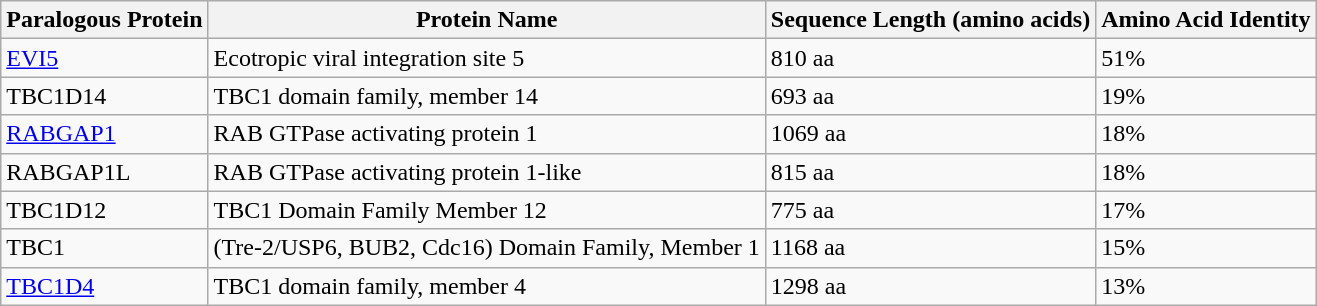<table class="wikitable">
<tr>
<th>Paralogous Protein</th>
<th>Protein Name</th>
<th>Sequence Length (amino acids)</th>
<th>Amino Acid Identity</th>
</tr>
<tr>
<td><a href='#'>EVI5</a></td>
<td>Ecotropic viral integration site 5</td>
<td>810 aa</td>
<td>51%</td>
</tr>
<tr>
<td>TBC1D14</td>
<td>TBC1 domain family, member 14</td>
<td>693 aa</td>
<td>19%</td>
</tr>
<tr>
<td><a href='#'>RABGAP1</a></td>
<td>RAB GTPase activating protein 1</td>
<td>1069 aa</td>
<td>18%</td>
</tr>
<tr>
<td>RABGAP1L</td>
<td>RAB GTPase activating protein 1-like</td>
<td>815 aa</td>
<td>18%</td>
</tr>
<tr>
<td>TBC1D12</td>
<td>TBC1 Domain Family Member 12</td>
<td>775 aa</td>
<td>17%</td>
</tr>
<tr>
<td>TBC1</td>
<td>(Tre-2/USP6, BUB2, Cdc16) Domain Family, Member 1</td>
<td>1168 aa</td>
<td>15%</td>
</tr>
<tr>
<td><a href='#'>TBC1D4</a></td>
<td>TBC1 domain family, member 4</td>
<td>1298 aa</td>
<td>13%</td>
</tr>
</table>
